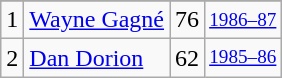<table class="wikitable">
<tr>
</tr>
<tr>
<td>1</td>
<td><a href='#'>Wayne Gagné</a></td>
<td>76</td>
<td style="font-size:80%;"><a href='#'>1986–87</a></td>
</tr>
<tr>
<td>2</td>
<td><a href='#'>Dan Dorion</a></td>
<td>62</td>
<td style="font-size:80%;"><a href='#'>1985–86</a></td>
</tr>
</table>
